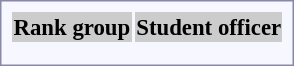<table style="border:1px solid #8888aa; background-color:#f7f8ff; padding:5px; font-size:95%; margin: 0px 12px 12px 0px; text-align:center;">
<tr bgcolor="#CCCCCC">
<th>Rank group</th>
<th>Student officer</th>
</tr>
<tr>
<td rowspan=2><strong></strong></td>
<td></td>
</tr>
<tr>
<td></td>
</tr>
</table>
